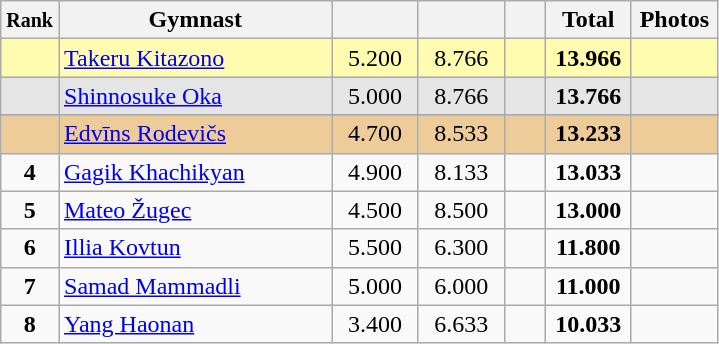<table style="text-align:center;" class="wikitable sortable">
<tr>
<th scope="col" style="width:15px;"><small>Rank</small></th>
<th scope="col" style="width:175px;">Gymnast</th>
<th scope="col" style="width:50px;"><small></small></th>
<th scope="col" style="width:50px;"><small></small></th>
<th scope="col" style="width:20px;"><small></small></th>
<th scope="col" style="width:50px;">Total</th>
<th scope="col" style="width:50px;">Photos</th>
</tr>
<tr style="background:#fffcaf;">
<td scope="row" style="text-align:center"><strong></strong></td>
<td style="text-align:left;"> <a href='#'>Takeru Kitazono</a></td>
<td>5.200</td>
<td>8.766</td>
<td></td>
<td><strong>13.966</strong></td>
<td></td>
</tr>
<tr style="background:#e5e5e5;">
<td scope="row" style="text-align:center"><strong></strong></td>
<td style="text-align:left;"> <a href='#'>Shinnosuke Oka</a></td>
<td>5.000</td>
<td>8.766</td>
<td></td>
<td><strong>13.766</strong></td>
<td></td>
</tr>
<tr>
</tr>
<tr style="background:#ec9;">
<td scope="row" style="text-align:center"><strong></strong></td>
<td style="text-align:left;"> <a href='#'>Edvīns Rodevičs</a></td>
<td>4.700</td>
<td>8.533</td>
<td></td>
<td><strong>13.233</strong></td>
<td></td>
</tr>
<tr>
<td scope="row" style="text-align:center"><strong>4</strong></td>
<td style="text-align:left;"> <a href='#'>Gagik Khachikyan</a></td>
<td>4.900</td>
<td>8.133</td>
<td></td>
<td><strong>13.033</strong></td>
<td></td>
</tr>
<tr>
<td scope="row" style="text-align:center"><strong>5</strong></td>
<td style="text-align:left;"> <a href='#'>Mateo Žugec</a></td>
<td>4.500</td>
<td>8.500</td>
<td></td>
<td><strong>13.000</strong></td>
<td></td>
</tr>
<tr>
<td scope="row" style="text-align:center"><strong>6</strong></td>
<td style="text-align:left;"> <a href='#'>Illia Kovtun</a></td>
<td>5.500</td>
<td>6.300</td>
<td></td>
<td><strong>11.800</strong></td>
<td></td>
</tr>
<tr>
<td scope="row" style="text-align:center"><strong>7</strong></td>
<td style="text-align:left;"> <a href='#'>Samad Mammadli</a></td>
<td>5.000</td>
<td>6.000</td>
<td></td>
<td><strong>11.000</strong></td>
<td></td>
</tr>
<tr>
<td scope="row" style="text-align:center"><strong>8</strong></td>
<td style="text-align:left;"> <a href='#'>Yang Haonan</a></td>
<td>3.400</td>
<td>6.633</td>
<td></td>
<td><strong>10.033</strong></td>
<td></td>
</tr>
</table>
